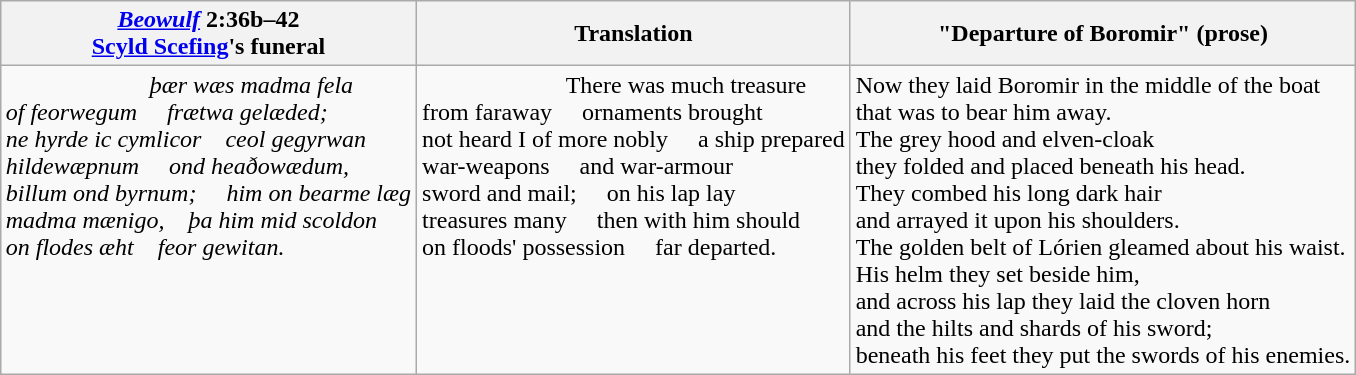<table class="wikitable" style="margin:1em auto;">
<tr>
<th><em><a href='#'>Beowulf</a></em> 2:36b–42<br><a href='#'>Scyld Scefing</a>'s funeral</th>
<th>Translation</th>
<th>"Departure of Boromir" (prose)</th>
</tr>
<tr>
<td><em>                        þær wæs madma fela<br>of feorwegum     frætwa gelæded;<br>ne hyrde ic cymlicor     ceol gegyrwan<br>hildewæpnum     ond heaðowædum,<br>billum ond byrnum;     him on bearme læg<br>madma mænigo,    þa him mid scoldon<br>on flodes æht    feor gewitan.</em><br><br><br><br><br></td>
<td>                        There was much treasure<br>from faraway     ornaments brought<br>not heard I of more nobly     a ship prepared<br>war-weapons     and war-armour<br>sword and mail;     on his lap lay<br>treasures many     then with him should<br>on floods' possession     far departed.<br><br><br><br><br></td>
<td>Now they laid Boromir in the middle of the boat<br>that was to bear him away.<br>The grey hood and elven-cloak<br>they folded and placed beneath his head.<br>They combed his long dark hair<br>and arrayed it upon his shoulders.<br>The golden belt of Lórien gleamed about his waist.<br>His helm they set beside him,<br>and across his lap they laid the cloven horn<br>and the hilts and shards of his sword;<br>beneath his feet they put the swords of his enemies.</td>
</tr>
</table>
